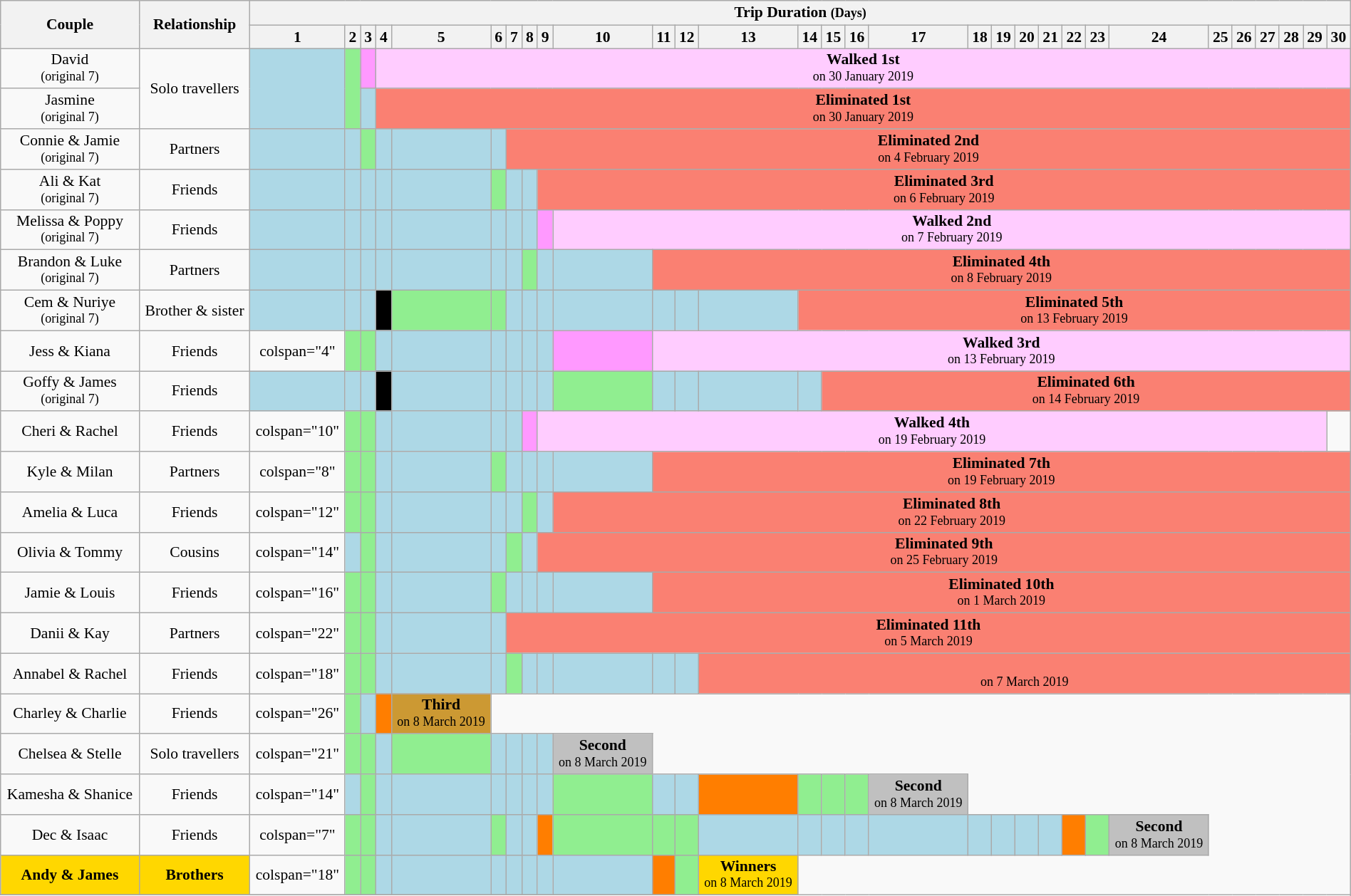<table class="wikitable" style="text-align:center; width:100%; font-size:90%; line-height:15px;">
<tr>
<th rowspan="2">Couple</th>
<th rowspan="2">Relationship</th>
<th colspan="31">Trip Duration <small>(Days)</small></th>
</tr>
<tr>
<th>1</th>
<th>2</th>
<th>3</th>
<th>4</th>
<th>5</th>
<th>6</th>
<th>7</th>
<th>8</th>
<th>9</th>
<th>10</th>
<th>11</th>
<th>12</th>
<th>13</th>
<th>14</th>
<th>15</th>
<th>16</th>
<th>17</th>
<th>18</th>
<th>19</th>
<th>20</th>
<th>21</th>
<th>22</th>
<th>23</th>
<th>24</th>
<th>25</th>
<th>26</th>
<th>27</th>
<th>28</th>
<th>29</th>
<th>30</th>
</tr>
<tr>
<td>David<br><small>(original 7)</small></td>
<td rowspan=2>Solo travellers</td>
<td style="background:lightblue;" rowspan=2></td>
<td style="background:lightgreen;" rowspan=2></td>
<td style="background:#ff99ff;"></td>
<td colspan="27" style="background:#ffccff;"><strong>Walked 1st</strong><br><small>on 30 January 2019</small></td>
</tr>
<tr>
<td>Jasmine<br><small>(original 7)</small></td>
<td style="background:lightblue;"></td>
<td colspan="27" style="background:salmon;"><strong>Eliminated 1st</strong><br><small>on 30 January 2019</small></td>
</tr>
<tr>
<td>Connie & Jamie<br><small>(original 7)</small></td>
<td>Partners</td>
<td style="background:lightblue;"></td>
<td style="background:lightblue;"></td>
<td style="background:lightgreen;"></td>
<td style="background:lightblue;"></td>
<td style="background:lightblue;"></td>
<td style="background:lightblue;"></td>
<td colspan="24" style="background:salmon;"><strong>Eliminated 2nd</strong><br><small>on 4 February 2019</small></td>
</tr>
<tr>
<td>Ali & Kat<br><small>(original 7)</small></td>
<td>Friends</td>
<td style="background:lightblue;"></td>
<td style="background:lightblue;"></td>
<td style="background:lightblue;"></td>
<td style="background:lightblue;"></td>
<td style="background:lightblue;"></td>
<td style="background:lightgreen;"></td>
<td style="background:lightblue;"></td>
<td style="background:lightblue;"></td>
<td colspan="24" style="background:salmon;"><strong>Eliminated 3rd</strong><br><small>on 6 February 2019</small></td>
</tr>
<tr>
<td>Melissa & Poppy<br><small>(original 7)</small></td>
<td>Friends</td>
<td style="background:lightblue;"></td>
<td style="background:lightblue;"></td>
<td style="background:lightblue;"></td>
<td style="background:lightblue;"></td>
<td style="background:lightblue;"></td>
<td style="background:lightblue;"></td>
<td style="background:lightblue;"></td>
<td style="background:lightblue;"></td>
<td style="background:#ff99ff;"></td>
<td colspan="21" style="background:#ffccff;"><strong>Walked 2nd</strong><br><small>on 7 February 2019</small></td>
</tr>
<tr>
<td>Brandon & Luke<br><small>(original 7)</small></td>
<td>Partners</td>
<td style="background:lightblue;"></td>
<td style="background:lightblue;"></td>
<td style="background:lightblue;"></td>
<td style="background:lightblue;"></td>
<td style="background:lightblue;"></td>
<td style="background:lightblue;"></td>
<td style="background:lightblue;"></td>
<td style="background:lightgreen;"></td>
<td style="background:lightblue;"></td>
<td style="background:lightblue;"></td>
<td colspan="24" style="background:salmon;"><strong>Eliminated 4th</strong><br><small>on 8 February 2019</small></td>
</tr>
<tr>
<td>Cem & Nuriye<br><small>(original 7)</small></td>
<td>Brother & sister</td>
<td style="background:lightblue;"></td>
<td style="background:lightblue;"></td>
<td style="background:lightblue;"></td>
<td style="background:black;"></td>
<td style="background:lightgreen;"></td>
<td style="background:lightgreen;"></td>
<td style="background:lightblue;"></td>
<td style="background:lightblue;"></td>
<td style="background:lightblue;"></td>
<td style="background:lightblue;"></td>
<td style="background:lightblue;"></td>
<td style="background:lightblue;"></td>
<td style="background:lightblue;"></td>
<td colspan="24" style="background:salmon;"><strong>Eliminated 5th</strong><br><small>on 13 February 2019</small></td>
</tr>
<tr>
<td>Jess & Kiana<br><small></small></td>
<td>Friends</td>
<td>colspan="4" </td>
<td style="background:lightgreen;"></td>
<td style="background:lightgreen;"></td>
<td style="background:lightblue;"></td>
<td style="background:lightblue;"></td>
<td style="background:lightblue;"></td>
<td style="background:lightblue;"></td>
<td style="background:lightblue;"></td>
<td style="background:lightblue;"></td>
<td style="background:#ff99ff;"></td>
<td colspan="21" style="background:#ffccff;"><strong>Walked 3rd</strong><br><small>on 13 February 2019</small></td>
</tr>
<tr>
<td>Goffy & James<br><small>(original 7)</small></td>
<td>Friends</td>
<td style="background:lightblue;"></td>
<td style="background:lightblue;"></td>
<td style="background:lightblue;"></td>
<td style="background:black;"></td>
<td style="background:lightblue;"></td>
<td style="background:lightblue;"></td>
<td style="background:lightblue;"></td>
<td style="background:lightblue;"></td>
<td style="background:lightblue;"></td>
<td style="background:lightgreen;"></td>
<td style="background:lightblue;"></td>
<td style="background:lightblue;"></td>
<td style="background:lightblue;"></td>
<td style="background:lightblue;"></td>
<td colspan="24" style="background:salmon;"><strong>Eliminated 6th</strong><br><small>on 14 February 2019</small></td>
</tr>
<tr>
<td>Cheri & Rachel<br><small></small></td>
<td>Friends</td>
<td>colspan="10" </td>
<td style="background:lightgreen;"></td>
<td style="background:lightgreen;"></td>
<td style="background:lightblue;"></td>
<td style="background:lightblue;"></td>
<td style="background:lightblue;"></td>
<td style="background:lightblue;"></td>
<td style="background:#ff99ff;"></td>
<td colspan="21" style="background:#ffccff;"><strong>Walked 4th</strong><br><small>on 19 February 2019</small></td>
</tr>
<tr>
<td>Kyle & Milan<br><small></small></td>
<td>Partners</td>
<td>colspan="8" </td>
<td style="background:lightgreen;"></td>
<td style="background:lightgreen;"></td>
<td style="background:lightblue;"></td>
<td style="background:lightblue;"></td>
<td style="background:lightgreen;"></td>
<td style="background:lightblue;"></td>
<td style="background:lightblue;"></td>
<td style="background:lightblue;"></td>
<td style="background:lightblue;"></td>
<td colspan="24" style="background:salmon;"><strong>Eliminated 7th</strong><br><small>on 19 February 2019</small></td>
</tr>
<tr>
<td>Amelia & Luca<br><small></small></td>
<td>Friends</td>
<td>colspan="12" </td>
<td style="background:lightgreen;"></td>
<td style="background:lightgreen;"></td>
<td style="background:lightblue;"></td>
<td style="background:lightblue;"></td>
<td style="background:lightblue;"></td>
<td style="background:lightblue;"></td>
<td style="background:lightgreen;"></td>
<td style="background:lightblue;"></td>
<td colspan="24" style="background:salmon;"><strong>Eliminated 8th</strong><br><small>on 22 February 2019</small></td>
</tr>
<tr>
<td>Olivia & Tommy<br><small></small></td>
<td>Cousins</td>
<td>colspan="14" </td>
<td style="background:lightblue;"></td>
<td style="background:lightgreen;"></td>
<td style="background:lightblue;"></td>
<td style="background:lightblue;"></td>
<td style="background:lightblue;"></td>
<td style="background:lightgreen;"></td>
<td style="background:lightblue;"></td>
<td colspan="24" style="background:salmon;"><strong>Eliminated 9th</strong><br><small>on 25 February 2019</small></td>
</tr>
<tr>
<td>Jamie & Louis<br><small></small></td>
<td>Friends</td>
<td>colspan="16" </td>
<td style="background:lightgreen;"></td>
<td style="background:lightgreen;"></td>
<td style="background:lightblue;"></td>
<td style="background:lightblue;"></td>
<td style="background:lightgreen;"></td>
<td style="background:lightblue;"></td>
<td style="background:lightblue;"></td>
<td style="background:lightblue;"></td>
<td style="background:lightblue;"></td>
<td colspan="24" style="background:salmon;"><strong>Eliminated 10th</strong><br><small>on 1 March 2019</small></td>
</tr>
<tr>
<td>Danii & Kay<br><small></small></td>
<td>Partners</td>
<td>colspan="22" </td>
<td style="background:lightgreen;"></td>
<td style="background:lightgreen;"></td>
<td style="background:lightblue;"></td>
<td style="background:lightblue;"></td>
<td style="background:lightblue;"></td>
<td colspan="24" style="background:salmon;"><strong>Eliminated 11th</strong><br><small>on 5 March 2019</small></td>
</tr>
<tr>
<td>Annabel & Rachel<br><small></small></td>
<td>Friends</td>
<td>colspan="18" </td>
<td style="background:lightgreen;"></td>
<td style="background:lightgreen;"></td>
<td style="background:lightblue;"></td>
<td style="background:lightblue;"></td>
<td style="background:lightblue;"></td>
<td style="background:lightgreen;"></td>
<td style="background:lightblue;"></td>
<td style="background:lightblue;"></td>
<td style="background:lightblue;"></td>
<td style="background:lightblue;"></td>
<td style="background:lightblue;"></td>
<td colspan="24" style="background:salmon;"><strong></strong><br><small>on 7 March 2019</small></td>
</tr>
<tr>
<td>Charley & Charlie<br><small></small></td>
<td>Friends</td>
<td>colspan="26" </td>
<td style="background:lightgreen;"></td>
<td style="background:lightblue;"></td>
<td style="background:#ff7e00;"></td>
<td style="background:#cc9933;"><strong>Third</strong><br><small>on 8 March 2019</small></td>
</tr>
<tr>
<td>Chelsea & Stelle<br><small></small></td>
<td>Solo travellers</td>
<td>colspan="21" </td>
<td style="background:lightgreen;"></td>
<td style="background:lightgreen;"></td>
<td style="background:lightblue;"></td>
<td style="background:lightgreen;"></td>
<td style="background:lightblue;"></td>
<td style="background:lightblue;"></td>
<td style="background:lightblue;"></td>
<td style="background:lightblue;"></td>
<td style="background:silver;"><strong>Second</strong><br><small>on 8 March 2019</small></td>
</tr>
<tr>
<td>Kamesha & Shanice<br><small></small></td>
<td>Friends</td>
<td>colspan="14" </td>
<td style="background:lightblue;"></td>
<td style="background:lightgreen;"></td>
<td style="background:lightblue;"></td>
<td style="background:lightblue;"></td>
<td style="background:lightblue;"></td>
<td style="background:lightblue;"></td>
<td style="background:lightblue;"></td>
<td style="background:lightblue;"></td>
<td style="background:lightgreen;"></td>
<td style="background:lightblue;"></td>
<td style="background:lightblue;"></td>
<td style="background:#ff7e00;"></td>
<td style="background:lightgreen;"></td>
<td style="background:lightgreen;"></td>
<td style="background:lightgreen;"></td>
<td style="background:silver;"><strong>Second</strong><br><small>on 8 March 2019</small></td>
</tr>
<tr>
<td>Dec & Isaac<br><small></small></td>
<td>Friends</td>
<td>colspan="7" </td>
<td style="background:lightgreen;"></td>
<td style="background:lightgreen;"></td>
<td style="background:lightblue;"></td>
<td style="background:lightblue;"></td>
<td style="background:lightgreen;"></td>
<td style="background:lightblue;"></td>
<td style="background:lightblue;"></td>
<td style="background:#ff7e00;"></td>
<td style="background:lightgreen;"></td>
<td style="background:lightgreen;"></td>
<td style="background:lightgreen;"></td>
<td style="background:lightblue;"></td>
<td style="background:lightblue;"></td>
<td style="background:lightblue;"></td>
<td style="background:lightblue;"></td>
<td style="background:lightblue;"></td>
<td style="background:lightblue;"></td>
<td style="background:lightblue;"></td>
<td style="background:lightblue;"></td>
<td style="background:lightblue;"></td>
<td style="background:#ff7e00;"></td>
<td style="background:lightgreen;"></td>
<td style="background:silver;"><strong>Second</strong><br><small>on 8 March 2019</small></td>
</tr>
<tr>
<td style="background:gold;"><strong>Andy & James</strong><br><small><strong></strong></small></td>
<td style="background:gold;"><strong>Brothers</strong></td>
<td>colspan="18" </td>
<td style="background:lightgreen;"></td>
<td style="background:lightgreen;"></td>
<td style="background:lightblue;"></td>
<td style="background:lightblue;"></td>
<td style="background:lightblue;"></td>
<td style="background:lightblue;"></td>
<td style="background:lightblue;"></td>
<td style="background:lightblue;"></td>
<td style="background:lightblue;"></td>
<td style="background:#ff7e00;"></td>
<td style="background:lightgreen;"></td>
<td style="background:gold;"><strong>Winners</strong><br><small>on 8 March 2019</small></td>
</tr>
<tr>
</tr>
</table>
